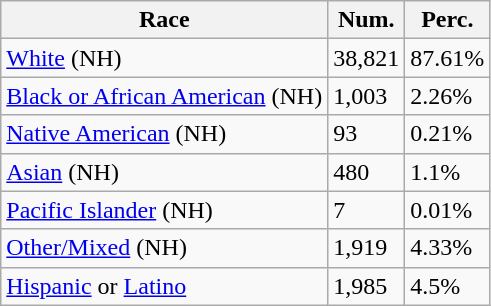<table class="wikitable">
<tr>
<th>Race</th>
<th>Num.</th>
<th>Perc.</th>
</tr>
<tr>
<td><a href='#'>White</a> (NH)</td>
<td>38,821</td>
<td>87.61%</td>
</tr>
<tr>
<td><a href='#'>Black or African American</a> (NH)</td>
<td>1,003</td>
<td>2.26%</td>
</tr>
<tr>
<td><a href='#'>Native American</a> (NH)</td>
<td>93</td>
<td>0.21%</td>
</tr>
<tr>
<td><a href='#'>Asian</a> (NH)</td>
<td>480</td>
<td>1.1%</td>
</tr>
<tr>
<td><a href='#'>Pacific Islander</a> (NH)</td>
<td>7</td>
<td>0.01%</td>
</tr>
<tr>
<td><a href='#'>Other/Mixed</a> (NH)</td>
<td>1,919</td>
<td>4.33%</td>
</tr>
<tr>
<td><a href='#'>Hispanic</a> or <a href='#'>Latino</a></td>
<td>1,985</td>
<td>4.5%</td>
</tr>
</table>
